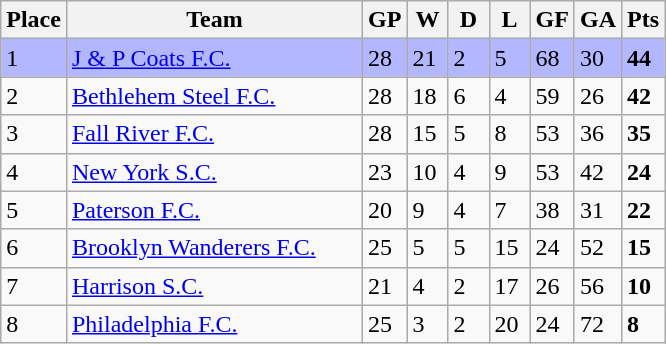<table class="wikitable">
<tr>
<th>Place</th>
<th width="190">Team</th>
<th width="20">GP</th>
<th width="20">W</th>
<th width="20">D</th>
<th width="20">L</th>
<th width="20">GF</th>
<th width="20">GA</th>
<th>Pts</th>
</tr>
<tr bgcolor=#b3b7ff>
<td>1</td>
<td><a href='#'>J & P Coats F.C.</a></td>
<td>28</td>
<td>21</td>
<td>2</td>
<td>5</td>
<td>68</td>
<td>30</td>
<td><strong>44</strong></td>
</tr>
<tr>
<td>2</td>
<td><a href='#'>Bethlehem Steel F.C.</a></td>
<td>28</td>
<td>18</td>
<td>6</td>
<td>4</td>
<td>59</td>
<td>26</td>
<td><strong>42</strong></td>
</tr>
<tr>
<td>3</td>
<td><a href='#'>Fall River F.C.</a></td>
<td>28</td>
<td>15</td>
<td>5</td>
<td>8</td>
<td>53</td>
<td>36</td>
<td><strong>35</strong></td>
</tr>
<tr>
<td>4</td>
<td><a href='#'>New York S.C.</a></td>
<td>23</td>
<td>10</td>
<td>4</td>
<td>9</td>
<td>53</td>
<td>42</td>
<td><strong>24</strong></td>
</tr>
<tr>
<td>5</td>
<td><a href='#'>Paterson F.C.</a></td>
<td>20</td>
<td>9</td>
<td>4</td>
<td>7</td>
<td>38</td>
<td>31</td>
<td><strong>22</strong></td>
</tr>
<tr>
<td>6</td>
<td><a href='#'>Brooklyn Wanderers F.C.</a></td>
<td>25</td>
<td>5</td>
<td>5</td>
<td>15</td>
<td>24</td>
<td>52</td>
<td><strong>15</strong></td>
</tr>
<tr>
<td>7</td>
<td><a href='#'>Harrison S.C.</a></td>
<td>21</td>
<td>4</td>
<td>2</td>
<td>17</td>
<td>26</td>
<td>56</td>
<td><strong>10</strong></td>
</tr>
<tr>
<td>8</td>
<td><a href='#'>Philadelphia F.C.</a></td>
<td>25</td>
<td>3</td>
<td>2</td>
<td>20</td>
<td>24</td>
<td>72</td>
<td><strong>8</strong></td>
</tr>
</table>
